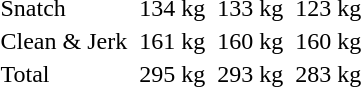<table>
<tr>
<td>Snatch</td>
<td></td>
<td>134 kg</td>
<td></td>
<td>133 kg</td>
<td></td>
<td>123 kg</td>
</tr>
<tr>
<td>Clean & Jerk</td>
<td></td>
<td>161 kg</td>
<td></td>
<td>160 kg</td>
<td></td>
<td>160 kg</td>
</tr>
<tr>
<td>Total</td>
<td></td>
<td>295 kg</td>
<td></td>
<td>293 kg</td>
<td></td>
<td>283 kg</td>
</tr>
</table>
